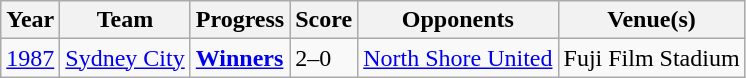<table class="wikitable Sortable">
<tr>
<th>Year</th>
<th>Team</th>
<th>Progress</th>
<th>Score</th>
<th>Opponents</th>
<th>Venue(s)</th>
</tr>
<tr>
<td><a href='#'>1987</a></td>
<td><a href='#'>Sydney City</a></td>
<td><strong><a href='#'>Winners</a></strong></td>
<td>2–0</td>
<td> <a href='#'>North Shore United</a></td>
<td>Fuji Film Stadium</td>
</tr>
</table>
